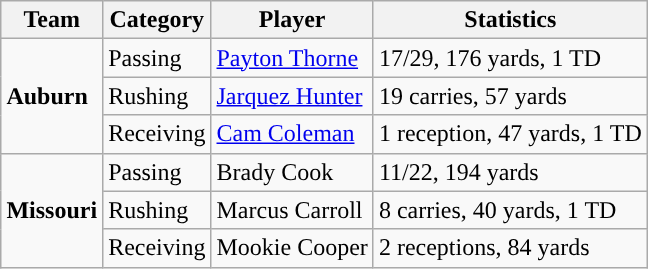<table class="wikitable" style="float: right;">
<tr>
<th>Team</th>
<th>Category</th>
<th>Player</th>
<th>Statistics</th>
</tr>
<tr>
<td rowspan=3><strong>Auburn</strong></td>
<td>Passing</td>
<td><a href='#'>Payton Thorne</a></td>
<td>17/29, 176 yards, 1 TD</td>
</tr>
<tr>
<td>Rushing</td>
<td><a href='#'>Jarquez Hunter</a></td>
<td>19 carries, 57 yards</td>
</tr>
<tr>
<td>Receiving</td>
<td><a href='#'>Cam Coleman</a></td>
<td>1 reception, 47 yards, 1 TD</td>
</tr>
<tr>
<td rowspan=3><strong>Missouri</strong></td>
<td>Passing</td>
<td>Brady Cook</td>
<td>11/22, 194 yards</td>
</tr>
<tr>
<td>Rushing</td>
<td>Marcus Carroll</td>
<td>8 carries, 40 yards, 1 TD</td>
</tr>
<tr>
<td>Receiving</td>
<td>Mookie Cooper</td>
<td>2 receptions, 84 yards</td>
</tr>
</table>
